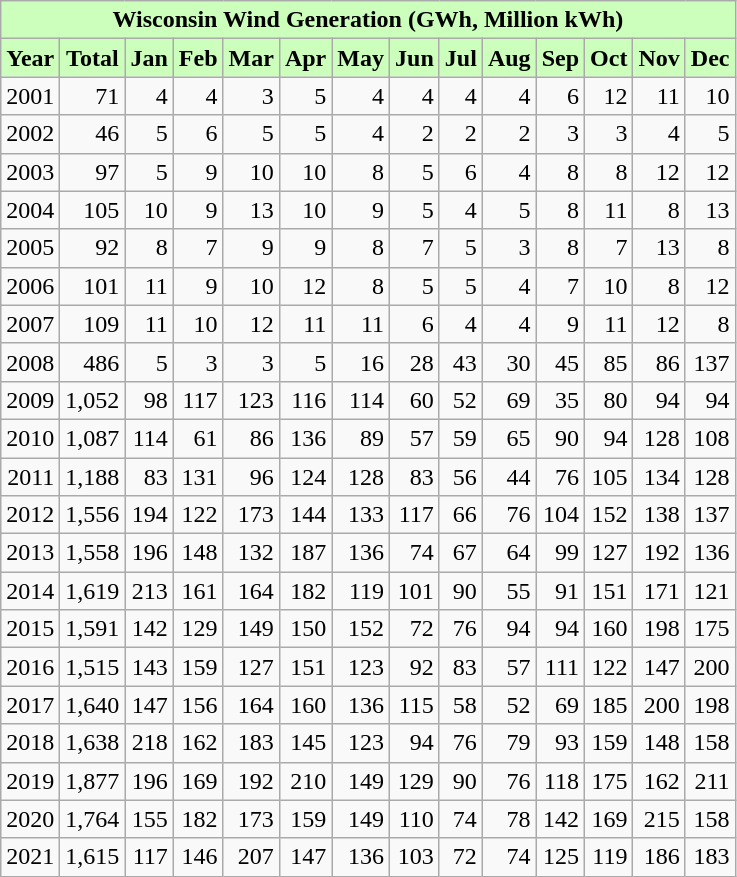<table class="wikitable" style="text-align:right;">
<tr>
<th colspan="14" style="background:#cfb;">Wisconsin Wind Generation (GWh, Million kWh)</th>
</tr>
<tr>
<th style="background:#cfb;">Year</th>
<th style="background:#cfb;">Total</th>
<th style="background:#cfb;">Jan</th>
<th style="background:#cfb;">Feb</th>
<th style="background:#cfb;">Mar</th>
<th style="background:#cfb;">Apr</th>
<th style="background:#cfb;">May</th>
<th style="background:#cfb;">Jun</th>
<th style="background:#cfb;">Jul</th>
<th style="background:#cfb;">Aug</th>
<th style="background:#cfb;">Sep</th>
<th style="background:#cfb;">Oct</th>
<th style="background:#cfb;">Nov</th>
<th style="background:#cfb;">Dec</th>
</tr>
<tr align=right>
<td>2001</td>
<td>71</td>
<td>4</td>
<td>4</td>
<td>3</td>
<td>5</td>
<td>4</td>
<td>4</td>
<td>4</td>
<td>4</td>
<td>6</td>
<td>12</td>
<td>11</td>
<td>10</td>
</tr>
<tr align=right>
<td>2002</td>
<td>46</td>
<td>5</td>
<td>6</td>
<td>5</td>
<td>5</td>
<td>4</td>
<td>2</td>
<td>2</td>
<td>2</td>
<td>3</td>
<td>3</td>
<td>4</td>
<td>5</td>
</tr>
<tr align=right>
<td>2003</td>
<td>97</td>
<td>5</td>
<td>9</td>
<td>10</td>
<td>10</td>
<td>8</td>
<td>5</td>
<td>6</td>
<td>4</td>
<td>8</td>
<td>8</td>
<td>12</td>
<td>12</td>
</tr>
<tr align=right>
<td>2004</td>
<td>105</td>
<td>10</td>
<td>9</td>
<td>13</td>
<td>10</td>
<td>9</td>
<td>5</td>
<td>4</td>
<td>5</td>
<td>8</td>
<td>11</td>
<td>8</td>
<td>13</td>
</tr>
<tr align=right>
<td>2005</td>
<td>92</td>
<td>8</td>
<td>7</td>
<td>9</td>
<td>9</td>
<td>8</td>
<td>7</td>
<td>5</td>
<td>3</td>
<td>8</td>
<td>7</td>
<td>13</td>
<td>8</td>
</tr>
<tr align=right>
<td>2006</td>
<td>101</td>
<td>11</td>
<td>9</td>
<td>10</td>
<td>12</td>
<td>8</td>
<td>5</td>
<td>5</td>
<td>4</td>
<td>7</td>
<td>10</td>
<td>8</td>
<td>12</td>
</tr>
<tr align=right>
<td>2007</td>
<td>109</td>
<td>11</td>
<td>10</td>
<td>12</td>
<td>11</td>
<td>11</td>
<td>6</td>
<td>4</td>
<td>4</td>
<td>9</td>
<td>11</td>
<td>12</td>
<td>8</td>
</tr>
<tr align=right>
<td>2008</td>
<td>486</td>
<td>5</td>
<td>3</td>
<td>3</td>
<td>5</td>
<td>16</td>
<td>28</td>
<td>43</td>
<td>30</td>
<td>45</td>
<td>85</td>
<td>86</td>
<td>137</td>
</tr>
<tr align=right>
<td>2009</td>
<td>1,052</td>
<td>98</td>
<td>117</td>
<td>123</td>
<td>116</td>
<td>114</td>
<td>60</td>
<td>52</td>
<td>69</td>
<td>35</td>
<td>80</td>
<td>94</td>
<td>94</td>
</tr>
<tr align=right>
<td>2010</td>
<td>1,087</td>
<td>114</td>
<td>61</td>
<td>86</td>
<td>136</td>
<td>89</td>
<td>57</td>
<td>59</td>
<td>65</td>
<td>90</td>
<td>94</td>
<td>128</td>
<td>108</td>
</tr>
<tr align=right>
<td>2011</td>
<td>1,188</td>
<td>83</td>
<td>131</td>
<td>96</td>
<td>124</td>
<td>128</td>
<td>83</td>
<td>56</td>
<td>44</td>
<td>76</td>
<td>105</td>
<td>134</td>
<td>128</td>
</tr>
<tr align=right>
<td>2012</td>
<td>1,556</td>
<td>194</td>
<td>122</td>
<td>173</td>
<td>144</td>
<td>133</td>
<td>117</td>
<td>66</td>
<td>76</td>
<td>104</td>
<td>152</td>
<td>138</td>
<td>137</td>
</tr>
<tr align=right>
<td>2013</td>
<td>1,558</td>
<td>196</td>
<td>148</td>
<td>132</td>
<td>187</td>
<td>136</td>
<td>74</td>
<td>67</td>
<td>64</td>
<td>99</td>
<td>127</td>
<td>192</td>
<td>136</td>
</tr>
<tr align=right>
<td>2014</td>
<td>1,619</td>
<td>213</td>
<td>161</td>
<td>164</td>
<td>182</td>
<td>119</td>
<td>101</td>
<td>90</td>
<td>55</td>
<td>91</td>
<td>151</td>
<td>171</td>
<td>121</td>
</tr>
<tr align=right>
<td>2015</td>
<td>1,591</td>
<td>142</td>
<td>129</td>
<td>149</td>
<td>150</td>
<td>152</td>
<td>72</td>
<td>76</td>
<td>94</td>
<td>94</td>
<td>160</td>
<td>198</td>
<td>175</td>
</tr>
<tr align=right>
<td>2016</td>
<td>1,515</td>
<td>143</td>
<td>159</td>
<td>127</td>
<td>151</td>
<td>123</td>
<td>92</td>
<td>83</td>
<td>57</td>
<td>111</td>
<td>122</td>
<td>147</td>
<td>200</td>
</tr>
<tr align=right>
<td>2017</td>
<td>1,640</td>
<td>147</td>
<td>156</td>
<td>164</td>
<td>160</td>
<td>136</td>
<td>115</td>
<td>58</td>
<td>52</td>
<td>69</td>
<td>185</td>
<td>200</td>
<td>198</td>
</tr>
<tr align=right>
<td>2018</td>
<td>1,638</td>
<td>218</td>
<td>162</td>
<td>183</td>
<td>145</td>
<td>123</td>
<td>94</td>
<td>76</td>
<td>79</td>
<td>93</td>
<td>159</td>
<td>148</td>
<td>158</td>
</tr>
<tr align=right>
<td>2019</td>
<td>1,877</td>
<td>196</td>
<td>169</td>
<td>192</td>
<td>210</td>
<td>149</td>
<td>129</td>
<td>90</td>
<td>76</td>
<td>118</td>
<td>175</td>
<td>162</td>
<td>211</td>
</tr>
<tr align=right>
<td>2020</td>
<td>1,764</td>
<td>155</td>
<td>182</td>
<td>173</td>
<td>159</td>
<td>149</td>
<td>110</td>
<td>74</td>
<td>78</td>
<td>142</td>
<td>169</td>
<td>215</td>
<td>158</td>
</tr>
<tr align=right>
<td>2021</td>
<td>1,615</td>
<td>117</td>
<td>146</td>
<td>207</td>
<td>147</td>
<td>136</td>
<td>103</td>
<td>72</td>
<td>74</td>
<td>125</td>
<td>119</td>
<td>186</td>
<td>183</td>
</tr>
</table>
